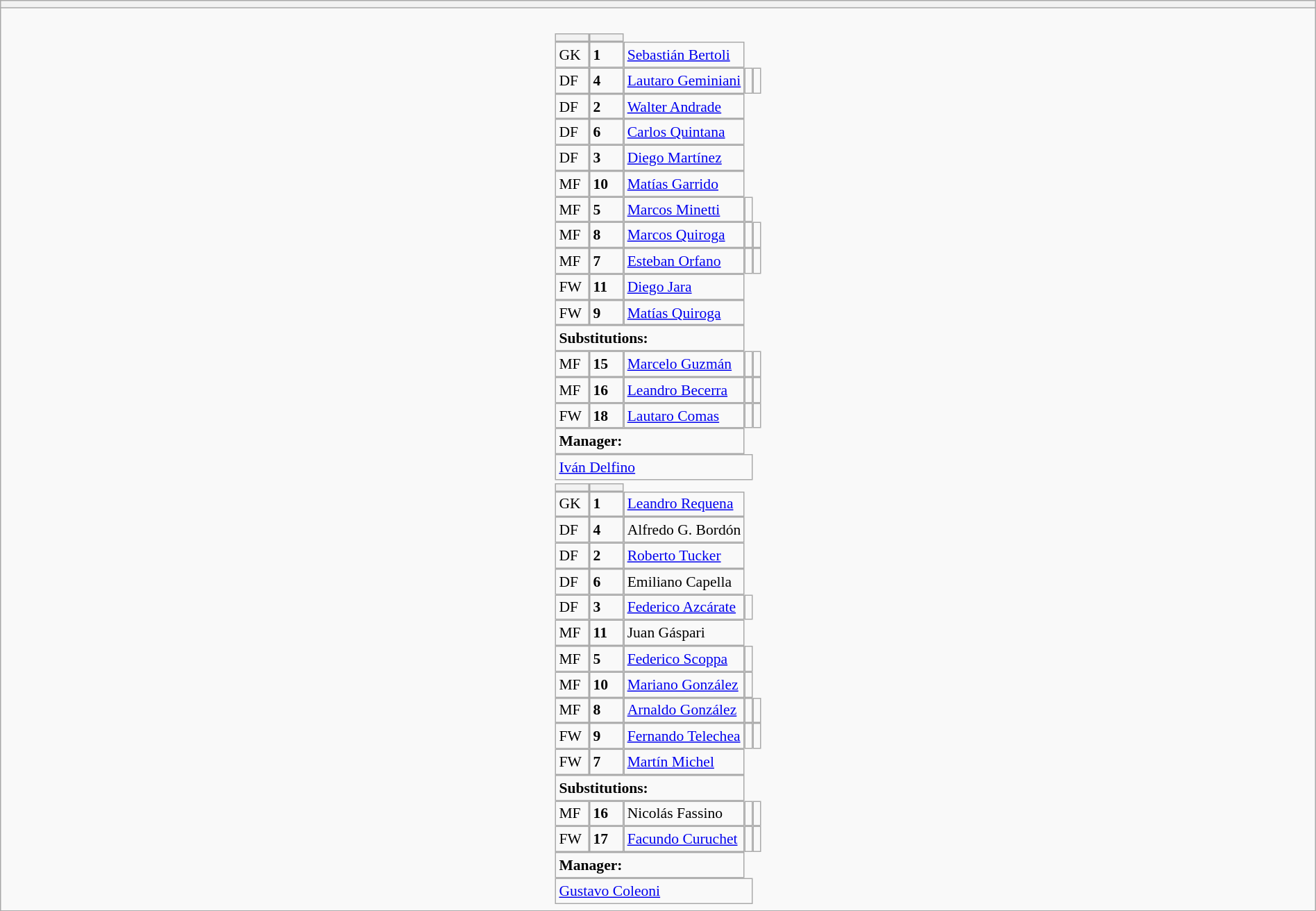<table style="width:100%" class="wikitable collapsible collapsed">
<tr>
<th></th>
</tr>
<tr>
<td><br>






<table style="font-size:90%; margin:0.2em auto;" cellspacing="0" cellpadding="0">
<tr>
<th width="25"></th>
<th width="25"></th>
</tr>
<tr>
<td>GK</td>
<td><strong>1</strong></td>
<td><a href='#'>Sebastián Bertoli</a></td>
</tr>
<tr>
<td>DF</td>
<td><strong>4</strong></td>
<td><a href='#'>Lautaro Geminiani</a></td>
<td></td>
<td></td>
</tr>
<tr>
<td>DF</td>
<td><strong>2</strong></td>
<td><a href='#'>Walter Andrade</a></td>
</tr>
<tr>
<td>DF</td>
<td><strong>6</strong></td>
<td><a href='#'>Carlos Quintana</a></td>
</tr>
<tr>
<td>DF</td>
<td><strong>3</strong></td>
<td><a href='#'>Diego Martínez</a></td>
</tr>
<tr>
<td>MF</td>
<td><strong>10</strong></td>
<td><a href='#'>Matías Garrido</a></td>
</tr>
<tr>
<td>MF</td>
<td><strong>5</strong></td>
<td><a href='#'>Marcos Minetti</a></td>
<td></td>
</tr>
<tr>
<td>MF</td>
<td><strong>8</strong></td>
<td><a href='#'>Marcos Quiroga</a></td>
<td></td>
<td></td>
</tr>
<tr>
<td>MF</td>
<td><strong>7</strong></td>
<td><a href='#'>Esteban Orfano</a></td>
<td></td>
<td></td>
</tr>
<tr>
<td>FW</td>
<td><strong>11</strong></td>
<td><a href='#'>Diego Jara</a></td>
</tr>
<tr>
<td>FW</td>
<td><strong>9</strong></td>
<td><a href='#'>Matías Quiroga</a></td>
</tr>
<tr>
<td colspan=3><strong>Substitutions:</strong></td>
</tr>
<tr>
<td>MF</td>
<td><strong>15</strong></td>
<td><a href='#'>Marcelo Guzmán</a></td>
<td></td>
<td></td>
</tr>
<tr>
<td>MF</td>
<td><strong>16</strong></td>
<td><a href='#'>Leandro Becerra</a></td>
<td></td>
<td></td>
</tr>
<tr>
<td>FW</td>
<td><strong>18</strong></td>
<td><a href='#'>Lautaro Comas</a></td>
<td></td>
<td></td>
</tr>
<tr>
<td colspan=3><strong>Manager:</strong></td>
</tr>
<tr>
<td colspan=4> <a href='#'>Iván Delfino</a></td>
</tr>
</table>
<table cellspacing="0" cellpadding="0" style="font-size:90%; margin:0.2em auto;">
<tr>
<th width="25"></th>
<th width="25"></th>
</tr>
<tr>
<td>GK</td>
<td><strong>1</strong></td>
<td><a href='#'>Leandro Requena</a></td>
</tr>
<tr>
<td>DF</td>
<td><strong>4</strong></td>
<td>Alfredo G. Bordón</td>
</tr>
<tr>
<td>DF</td>
<td><strong>2</strong></td>
<td><a href='#'>Roberto Tucker</a></td>
</tr>
<tr>
<td>DF</td>
<td><strong>6</strong></td>
<td>Emiliano Capella</td>
</tr>
<tr>
<td>DF</td>
<td><strong>3</strong></td>
<td><a href='#'>Federico Azcárate</a></td>
<td></td>
</tr>
<tr>
<td>MF</td>
<td><strong>11</strong></td>
<td>Juan Gáspari</td>
</tr>
<tr>
<td>MF</td>
<td><strong>5</strong></td>
<td><a href='#'>Federico Scoppa</a></td>
<td></td>
</tr>
<tr>
<td>MF</td>
<td><strong>10</strong></td>
<td><a href='#'>Mariano González</a></td>
<td></td>
</tr>
<tr>
<td>MF</td>
<td><strong>8</strong></td>
<td><a href='#'>Arnaldo González</a></td>
<td></td>
<td></td>
</tr>
<tr>
<td>FW</td>
<td><strong>9</strong></td>
<td><a href='#'>Fernando Telechea</a></td>
<td></td>
<td></td>
</tr>
<tr>
<td>FW</td>
<td><strong>7</strong></td>
<td><a href='#'>Martín Michel</a></td>
</tr>
<tr>
<td colspan=3><strong>Substitutions:</strong></td>
</tr>
<tr>
<td>MF</td>
<td><strong>16</strong></td>
<td>Nicolás Fassino</td>
<td></td>
<td></td>
</tr>
<tr>
<td>FW</td>
<td><strong>17</strong></td>
<td><a href='#'>Facundo Curuchet</a></td>
<td></td>
<td></td>
</tr>
<tr>
<td colspan=3><strong>Manager:</strong></td>
</tr>
<tr>
<td colspan=4> <a href='#'>Gustavo Coleoni</a></td>
</tr>
</table>
</td>
</tr>
</table>
